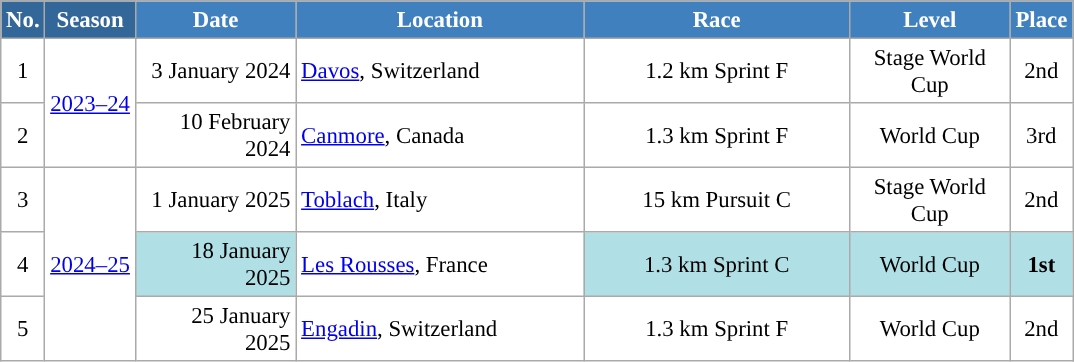<table class="wikitable sortable" style="font-size:95%; text-align:center; border:grey solid 1px; border-collapse:collapse; background:#ffffff;">
<tr style="background:#efefef;">
<th style="background-color:#369; color:white;">No.</th>
<th style="background-color:#369; color:white;">Season</th>
<th style="background-color:#4180be; color:white; width:100px;">Date</th>
<th style="background-color:#4180be; color:white; width:185px;">Location</th>
<th style="background-color:#4180be; color:white; width:170px;">Race</th>
<th style="background-color:#4180be; color:white; width:100px;">Level</th>
<th style="background-color:#4180be; color:white;">Place</th>
</tr>
<tr>
<td align=center>1</td>
<td rowspan="2" align="center"><a href='#'>2023–24</a></td>
<td align=right>3 January 2024</td>
<td align=left> <a href='#'>Davos</a>, Switzerland</td>
<td>1.2 km Sprint F</td>
<td>Stage World Cup</td>
<td>2nd</td>
</tr>
<tr>
<td align=center>2</td>
<td align=right>10 February 2024</td>
<td align=left> <a href='#'>Canmore</a>, Canada</td>
<td>1.3 km Sprint F</td>
<td>World Cup</td>
<td>3rd</td>
</tr>
<tr>
<td align=center>3</td>
<td rowspan="3" align="center"><a href='#'>2024–25</a></td>
<td align=right>1 January 2025</td>
<td align=left> <a href='#'>Toblach</a>, Italy</td>
<td>15 km Pursuit C</td>
<td>Stage World Cup</td>
<td>2nd</td>
</tr>
<tr>
<td align=center>4</td>
<td bgcolor="#BOEOE6" align=right>18 January 2025</td>
<td align=left> <a href='#'>Les Rousses</a>, France</td>
<td bgcolor="#BOEOE6">1.3 km Sprint C</td>
<td bgcolor="#BOEOE6">World Cup</td>
<td bgcolor="#BOEOE6"><strong>1st</strong></td>
</tr>
<tr>
<td align=center>5</td>
<td align=right>25 January 2025</td>
<td align=left> <a href='#'>Engadin</a>, Switzerland</td>
<td>1.3 km Sprint F</td>
<td>World Cup</td>
<td>2nd</td>
</tr>
</table>
